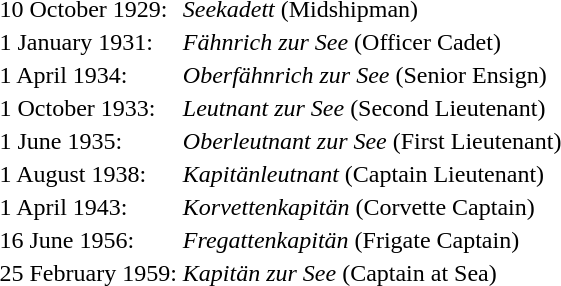<table style="background: transparent;">
<tr>
<td>10 October 1929:</td>
<td><em>Seekadett</em> (Midshipman)</td>
</tr>
<tr>
<td>1 January 1931:</td>
<td><em>Fähnrich zur See</em> (Officer Cadet)</td>
</tr>
<tr>
<td>1 April 1934:</td>
<td><em>Oberfähnrich zur See</em> (Senior Ensign)</td>
</tr>
<tr>
<td>1 October 1933:</td>
<td><em>Leutnant zur See</em> (Second Lieutenant)</td>
</tr>
<tr>
<td>1 June 1935:</td>
<td><em>Oberleutnant zur See</em> (First Lieutenant)</td>
</tr>
<tr>
<td>1 August 1938:</td>
<td><em>Kapitänleutnant</em> (Captain Lieutenant)</td>
</tr>
<tr>
<td>1 April 1943:</td>
<td><em>Korvettenkapitän</em> (Corvette Captain)</td>
</tr>
<tr>
<td>16 June 1956:</td>
<td><em>Fregattenkapitän</em> (Frigate Captain)</td>
</tr>
<tr>
<td>25 February 1959:</td>
<td><em>Kapitän zur See</em> (Captain at Sea)</td>
</tr>
</table>
